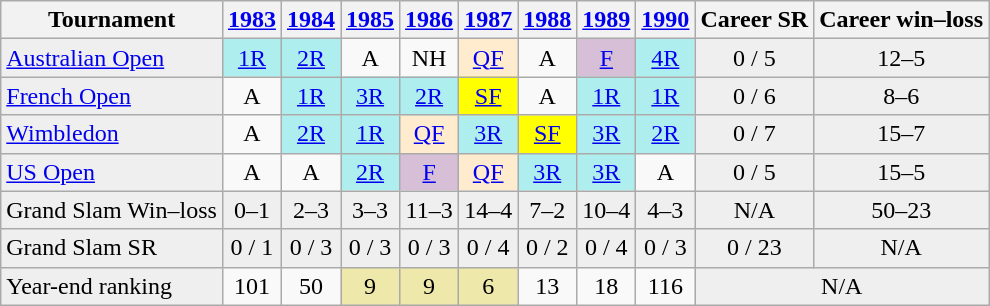<table class="wikitable">
<tr>
<th>Tournament</th>
<th><a href='#'>1983</a></th>
<th><a href='#'>1984</a></th>
<th><a href='#'>1985</a></th>
<th><a href='#'>1986</a></th>
<th><a href='#'>1987</a></th>
<th><a href='#'>1988</a></th>
<th><a href='#'>1989</a></th>
<th><a href='#'>1990</a></th>
<th>Career SR</th>
<th>Career win–loss</th>
</tr>
<tr>
<td style="background:#EFEFEF;"><a href='#'>Australian Open</a></td>
<td align="center" style="background:#afeeee;"><a href='#'>1R</a></td>
<td align="center" style="background:#afeeee;"><a href='#'>2R</a></td>
<td align="center">A</td>
<td align="center">NH</td>
<td align="center" style="background:#ffebcd;"><a href='#'>QF</a></td>
<td align="center">A</td>
<td align="center" style="background:#D8BFD8;"><a href='#'> F</a></td>
<td align="center" style="background:#afeeee;"><a href='#'>4R</a></td>
<td align="center" style="background:#EFEFEF;">0 / 5</td>
<td align="center" style="background:#EFEFEF;">12–5</td>
</tr>
<tr>
<td style="background:#EFEFEF;"><a href='#'>French Open</a></td>
<td align="center">A</td>
<td align="center" style="background:#afeeee;"><a href='#'>1R</a></td>
<td align="center" style="background:#afeeee;"><a href='#'>3R</a></td>
<td align="center" style="background:#afeeee;"><a href='#'>2R</a></td>
<td align="center" style="background:yellow;"><a href='#'>SF</a></td>
<td align="center">A</td>
<td align="center" style="background:#afeeee;"><a href='#'>1R</a></td>
<td align="center" style="background:#afeeee;"><a href='#'>1R</a></td>
<td align="center" style="background:#EFEFEF;">0 / 6</td>
<td align="center" style="background:#EFEFEF;">8–6</td>
</tr>
<tr>
<td style="background:#EFEFEF;"><a href='#'>Wimbledon</a></td>
<td align="center">A</td>
<td align="center" style="background:#afeeee;"><a href='#'>2R</a></td>
<td align="center" style="background:#afeeee;"><a href='#'>1R</a></td>
<td align="center" style="background:#ffebcd;"><a href='#'>QF</a></td>
<td align="center" style="background:#afeeee;"><a href='#'>3R</a></td>
<td align="center" style="background:yellow;"><a href='#'>SF</a></td>
<td align="center" style="background:#afeeee;"><a href='#'>3R</a></td>
<td align="center" style="background:#afeeee;"><a href='#'>2R</a></td>
<td align="center" style="background:#EFEFEF;">0 / 7</td>
<td align="center" style="background:#EFEFEF;">15–7</td>
</tr>
<tr>
<td style="background:#EFEFEF;"><a href='#'>US Open</a></td>
<td align="center">A</td>
<td align="center">A</td>
<td align="center" style="background:#afeeee;"><a href='#'>2R</a></td>
<td align="center" style="background:#D8BFD8;"><a href='#'> F</a></td>
<td align="center" style="background:#ffebcd;"><a href='#'>QF</a></td>
<td align="center" style="background:#afeeee;"><a href='#'>3R</a></td>
<td align="center" style="background:#afeeee;"><a href='#'>3R</a></td>
<td align="center">A</td>
<td align="center" style="background:#EFEFEF;">0 / 5</td>
<td align="center" style="background:#EFEFEF;">15–5</td>
</tr>
<tr>
<td style="background:#EFEFEF;">Grand Slam Win–loss</td>
<td align="center" style="background:#EFEFEF;">0–1</td>
<td align="center" style="background:#EFEFEF;">2–3</td>
<td align="center" style="background:#EFEFEF;">3–3</td>
<td align="center" style="background:#EFEFEF;">11–3</td>
<td align="center" style="background:#EFEFEF;">14–4</td>
<td align="center" style="background:#EFEFEF;">7–2</td>
<td align="center" style="background:#EFEFEF;">10–4</td>
<td align="center" style="background:#EFEFEF;">4–3</td>
<td align="center" style="background:#EFEFEF;">N/A</td>
<td align="center" style="background:#EFEFEF;">50–23</td>
</tr>
<tr>
<td style="background:#EFEFEF;">Grand Slam SR</td>
<td align="center" style="background:#EFEFEF;">0 / 1</td>
<td align="center" style="background:#EFEFEF;">0 / 3</td>
<td align="center" style="background:#EFEFEF;">0 / 3</td>
<td align="center" style="background:#EFEFEF;">0 / 3</td>
<td align="center" style="background:#EFEFEF;">0 / 4</td>
<td align="center" style="background:#EFEFEF;">0 / 2</td>
<td align="center" style="background:#EFEFEF;">0 / 4</td>
<td align="center" style="background:#EFEFEF;">0 / 3</td>
<td align="center" style="background:#EFEFEF;">0 / 23</td>
<td align="center" style="background:#EFEFEF;">N/A</td>
</tr>
<tr>
<td style="background:#EFEFEF;">Year-end ranking</td>
<td align="center">101</td>
<td align="center">50</td>
<td align="center" style="background:#EEE8AA;">9</td>
<td align="center" style="background:#EEE8AA;">9</td>
<td align="center" style="background:#EEE8AA;">6</td>
<td align="center">13</td>
<td align="center">18</td>
<td align="center">116</td>
<td colspan=2 align="center" style="background:#EFEFEF;">N/A</td>
</tr>
</table>
